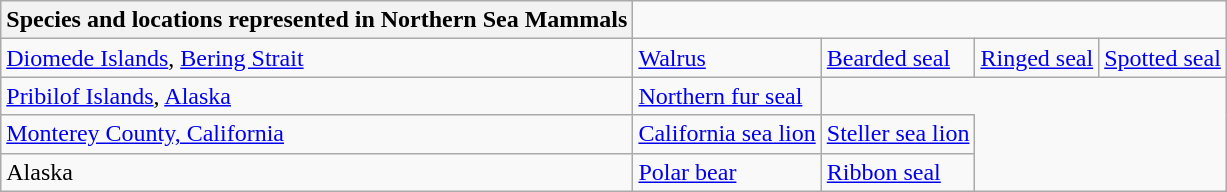<table class="wikitable collapsible collapsed">
<tr>
<th>Species and locations represented in Northern Sea Mammals</th>
</tr>
<tr>
<td><a href='#'>Diomede Islands</a>, <a href='#'>Bering Strait</a></td>
<td><a href='#'>Walrus</a></td>
<td><a href='#'>Bearded seal</a></td>
<td><a href='#'>Ringed seal</a></td>
<td><a href='#'>Spotted seal</a></td>
</tr>
<tr>
<td><a href='#'>Pribilof Islands</a>, <a href='#'>Alaska</a></td>
<td><a href='#'>Northern fur seal</a></td>
</tr>
<tr>
<td><a href='#'>Monterey County, California</a></td>
<td><a href='#'>California sea lion</a></td>
<td><a href='#'>Steller sea lion</a></td>
</tr>
<tr>
<td>Alaska</td>
<td><a href='#'>Polar bear</a></td>
<td><a href='#'>Ribbon seal</a></td>
</tr>
</table>
